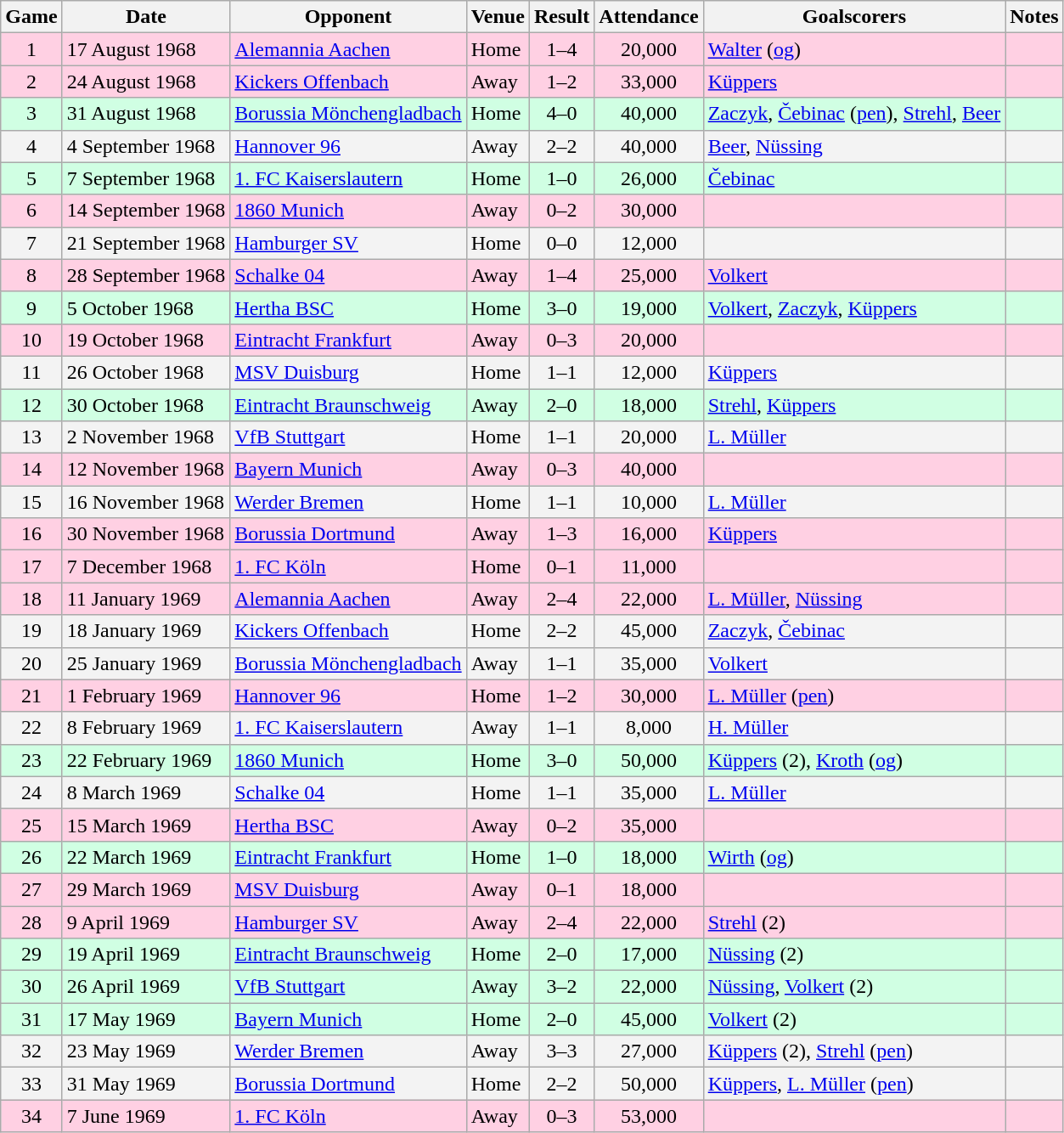<table class="wikitable">
<tr>
<th>Game</th>
<th>Date</th>
<th>Opponent</th>
<th>Venue</th>
<th>Result</th>
<th>Attendance</th>
<th>Goalscorers</th>
<th>Notes</th>
</tr>
<tr bgcolor="#ffd0e3">
<td align="center">1</td>
<td>17 August 1968</td>
<td><a href='#'>Alemannia Aachen</a></td>
<td>Home</td>
<td align="center">1–4</td>
<td align="center">20,000</td>
<td><a href='#'>Walter</a> (<a href='#'>og</a>)</td>
<td></td>
</tr>
<tr bgcolor="#ffd0e3">
<td align="center">2</td>
<td>24 August 1968</td>
<td><a href='#'>Kickers Offenbach</a></td>
<td>Away</td>
<td align="center">1–2</td>
<td align="center">33,000</td>
<td><a href='#'>Küppers</a></td>
<td></td>
</tr>
<tr bgcolor="#d0ffe3">
<td align="center">3</td>
<td>31 August 1968</td>
<td><a href='#'>Borussia Mönchengladbach</a></td>
<td>Home</td>
<td align="center">4–0</td>
<td align="center">40,000</td>
<td><a href='#'>Zaczyk</a>, <a href='#'>Čebinac</a> (<a href='#'>pen</a>), <a href='#'>Strehl</a>, <a href='#'>Beer</a></td>
<td></td>
</tr>
<tr bgcolor="#f3f3f3">
<td align="center">4</td>
<td>4 September 1968</td>
<td><a href='#'>Hannover 96</a></td>
<td>Away</td>
<td align="center">2–2</td>
<td align="center">40,000</td>
<td><a href='#'>Beer</a>, <a href='#'>Nüssing</a></td>
<td></td>
</tr>
<tr bgcolor="#d0ffe3">
<td align="center">5</td>
<td>7 September 1968</td>
<td><a href='#'>1. FC Kaiserslautern</a></td>
<td>Home</td>
<td align="center">1–0</td>
<td align="center">26,000</td>
<td><a href='#'>Čebinac</a></td>
<td></td>
</tr>
<tr bgcolor="#ffd0e3">
<td align="center">6</td>
<td>14 September 1968</td>
<td><a href='#'>1860 Munich</a></td>
<td>Away</td>
<td align="center">0–2</td>
<td align="center">30,000</td>
<td></td>
<td></td>
</tr>
<tr bgcolor="#f3f3f3">
<td align="center">7</td>
<td>21 September 1968</td>
<td><a href='#'>Hamburger SV</a></td>
<td>Home</td>
<td align="center">0–0</td>
<td align="center">12,000</td>
<td></td>
<td></td>
</tr>
<tr bgcolor="#ffd0e3">
<td align="center">8</td>
<td>28 September 1968</td>
<td><a href='#'>Schalke 04</a></td>
<td>Away</td>
<td align="center">1–4</td>
<td align="center">25,000</td>
<td><a href='#'>Volkert</a></td>
<td></td>
</tr>
<tr bgcolor="#d0ffe3">
<td align="center">9</td>
<td>5 October 1968</td>
<td><a href='#'>Hertha BSC</a></td>
<td>Home</td>
<td align="center">3–0</td>
<td align="center">19,000</td>
<td><a href='#'>Volkert</a>, <a href='#'>Zaczyk</a>, <a href='#'>Küppers</a></td>
<td></td>
</tr>
<tr bgcolor="#ffd0e3">
<td align="center">10</td>
<td>19 October 1968</td>
<td><a href='#'>Eintracht Frankfurt</a></td>
<td>Away</td>
<td align="center">0–3</td>
<td align="center">20,000</td>
<td></td>
<td></td>
</tr>
<tr bgcolor="#f3f3f3">
<td align="center">11</td>
<td>26 October 1968</td>
<td><a href='#'>MSV Duisburg</a></td>
<td>Home</td>
<td align="center">1–1</td>
<td align="center">12,000</td>
<td><a href='#'>Küppers</a></td>
<td></td>
</tr>
<tr bgcolor="#d0ffe3">
<td align="center">12</td>
<td>30 October 1968</td>
<td><a href='#'>Eintracht Braunschweig</a></td>
<td>Away</td>
<td align="center">2–0</td>
<td align="center">18,000</td>
<td><a href='#'>Strehl</a>, <a href='#'>Küppers</a></td>
<td></td>
</tr>
<tr bgcolor="#f3f3f3">
<td align="center">13</td>
<td>2 November 1968</td>
<td><a href='#'>VfB Stuttgart</a></td>
<td>Home</td>
<td align="center">1–1</td>
<td align="center">20,000</td>
<td><a href='#'>L. Müller</a></td>
<td></td>
</tr>
<tr bgcolor="#ffd0e3">
<td align="center">14</td>
<td>12 November 1968</td>
<td><a href='#'>Bayern Munich</a></td>
<td>Away</td>
<td align="center">0–3</td>
<td align="center">40,000</td>
<td></td>
<td></td>
</tr>
<tr bgcolor="#f3f3f3">
<td align="center">15</td>
<td>16 November 1968</td>
<td><a href='#'>Werder Bremen</a></td>
<td>Home</td>
<td align="center">1–1</td>
<td align="center">10,000</td>
<td><a href='#'>L. Müller</a></td>
<td></td>
</tr>
<tr bgcolor="#ffd0e3">
<td align="center">16</td>
<td>30 November 1968</td>
<td><a href='#'>Borussia Dortmund</a></td>
<td>Away</td>
<td align="center">1–3</td>
<td align="center">16,000</td>
<td><a href='#'>Küppers</a></td>
<td></td>
</tr>
<tr bgcolor="#ffd0e3">
<td align="center">17</td>
<td>7 December 1968</td>
<td><a href='#'>1. FC Köln</a></td>
<td>Home</td>
<td align="center">0–1</td>
<td align="center">11,000</td>
<td></td>
<td></td>
</tr>
<tr bgcolor="#ffd0e3">
<td align="center">18</td>
<td>11 January 1969</td>
<td><a href='#'>Alemannia Aachen</a></td>
<td>Away</td>
<td align="center">2–4</td>
<td align="center">22,000</td>
<td><a href='#'>L. Müller</a>, <a href='#'>Nüssing</a></td>
<td></td>
</tr>
<tr bgcolor="#f3f3f3">
<td align="center">19</td>
<td>18 January 1969</td>
<td><a href='#'>Kickers Offenbach</a></td>
<td>Home</td>
<td align="center">2–2</td>
<td align="center">45,000</td>
<td><a href='#'>Zaczyk</a>, <a href='#'>Čebinac</a></td>
<td></td>
</tr>
<tr bgcolor="#f3f3f3">
<td align="center">20</td>
<td>25 January 1969</td>
<td><a href='#'>Borussia Mönchengladbach</a></td>
<td>Away</td>
<td align="center">1–1</td>
<td align="center">35,000</td>
<td><a href='#'>Volkert</a></td>
<td></td>
</tr>
<tr bgcolor="#ffd0e3">
<td align="center">21</td>
<td>1 February 1969</td>
<td><a href='#'>Hannover 96</a></td>
<td>Home</td>
<td align="center">1–2</td>
<td align="center">30,000</td>
<td><a href='#'>L. Müller</a> (<a href='#'>pen</a>)</td>
<td></td>
</tr>
<tr bgcolor="#f3f3f3">
<td align="center">22</td>
<td>8 February 1969</td>
<td><a href='#'>1. FC Kaiserslautern</a></td>
<td>Away</td>
<td align="center">1–1</td>
<td align="center">8,000</td>
<td><a href='#'>H. Müller</a></td>
<td></td>
</tr>
<tr bgcolor="#d0ffe3">
<td align="center">23</td>
<td>22 February 1969</td>
<td><a href='#'>1860 Munich</a></td>
<td>Home</td>
<td align="center">3–0</td>
<td align="center">50,000</td>
<td><a href='#'>Küppers</a> (2), <a href='#'>Kroth</a> (<a href='#'>og</a>)</td>
<td></td>
</tr>
<tr bgcolor="#f3f3f3">
<td align="center">24</td>
<td>8 March 1969</td>
<td><a href='#'>Schalke 04</a></td>
<td>Home</td>
<td align="center">1–1</td>
<td align="center">35,000</td>
<td><a href='#'>L. Müller</a></td>
<td></td>
</tr>
<tr bgcolor="#ffd0e3">
<td align="center">25</td>
<td>15 March 1969</td>
<td><a href='#'>Hertha BSC</a></td>
<td>Away</td>
<td align="center">0–2</td>
<td align="center">35,000</td>
<td></td>
<td></td>
</tr>
<tr bgcolor="#d0ffe3">
<td align="center">26</td>
<td>22 March 1969</td>
<td><a href='#'>Eintracht Frankfurt</a></td>
<td>Home</td>
<td align="center">1–0</td>
<td align="center">18,000</td>
<td><a href='#'>Wirth</a> (<a href='#'>og</a>)</td>
<td></td>
</tr>
<tr bgcolor="#ffd0e3">
<td align="center">27</td>
<td>29 March 1969</td>
<td><a href='#'>MSV Duisburg</a></td>
<td>Away</td>
<td align="center">0–1</td>
<td align="center">18,000</td>
<td></td>
<td></td>
</tr>
<tr bgcolor="#ffd0e3">
<td align="center">28</td>
<td>9 April 1969</td>
<td><a href='#'>Hamburger SV</a></td>
<td>Away</td>
<td align="center">2–4</td>
<td align="center">22,000</td>
<td><a href='#'>Strehl</a> (2)</td>
<td></td>
</tr>
<tr bgcolor="#d0ffe3">
<td align="center">29</td>
<td>19 April 1969</td>
<td><a href='#'>Eintracht Braunschweig</a></td>
<td>Home</td>
<td align="center">2–0</td>
<td align="center">17,000</td>
<td><a href='#'>Nüssing</a> (2)</td>
<td></td>
</tr>
<tr bgcolor="#d0ffe3">
<td align="center">30</td>
<td>26 April 1969</td>
<td><a href='#'>VfB Stuttgart</a></td>
<td>Away</td>
<td align="center">3–2</td>
<td align="center">22,000</td>
<td><a href='#'>Nüssing</a>, <a href='#'>Volkert</a> (2)</td>
<td></td>
</tr>
<tr bgcolor="#d0ffe3">
<td align="center">31</td>
<td>17 May 1969</td>
<td><a href='#'>Bayern Munich</a></td>
<td>Home</td>
<td align="center">2–0</td>
<td align="center">45,000</td>
<td><a href='#'>Volkert</a> (2)</td>
<td></td>
</tr>
<tr bgcolor="#f3f3f3">
<td align="center">32</td>
<td>23 May 1969</td>
<td><a href='#'>Werder Bremen</a></td>
<td>Away</td>
<td align="center">3–3</td>
<td align="center">27,000</td>
<td><a href='#'>Küppers</a> (2), <a href='#'>Strehl</a> (<a href='#'>pen</a>)</td>
<td></td>
</tr>
<tr bgcolor="#f3f3f3">
<td align="center">33</td>
<td>31 May 1969</td>
<td><a href='#'>Borussia Dortmund</a></td>
<td>Home</td>
<td align="center">2–2</td>
<td align="center">50,000</td>
<td><a href='#'>Küppers</a>, <a href='#'>L. Müller</a> (<a href='#'>pen</a>)</td>
<td></td>
</tr>
<tr bgcolor="#ffd0e3">
<td align="center">34</td>
<td>7 June 1969</td>
<td><a href='#'>1. FC Köln</a></td>
<td>Away</td>
<td align="center">0–3</td>
<td align="center">53,000</td>
<td></td>
<td></td>
</tr>
</table>
